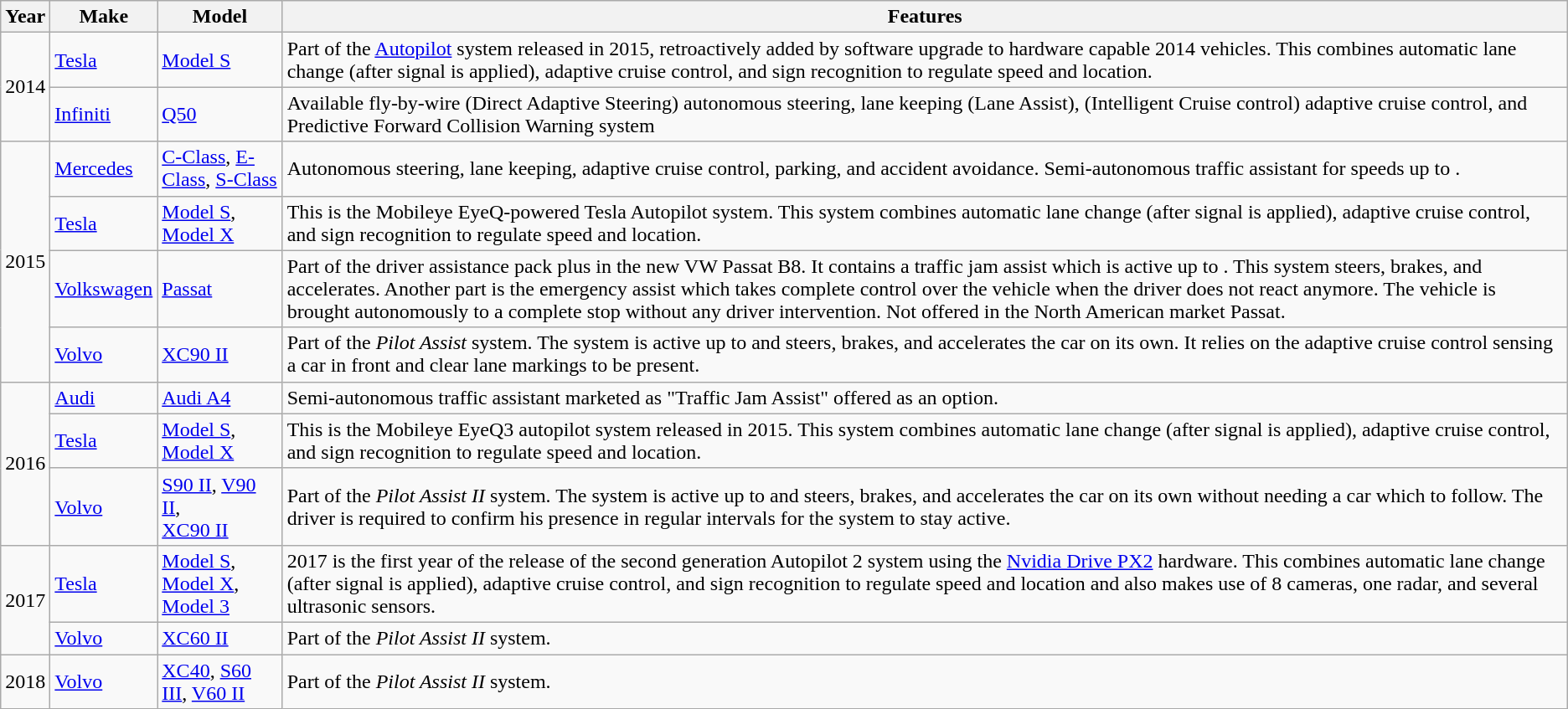<table border="1" class="wikitable">
<tr>
<th>Year</th>
<th>Make</th>
<th>Model</th>
<th>Features</th>
</tr>
<tr>
<td Rowspan="2">2014</td>
<td><a href='#'>Tesla</a></td>
<td><a href='#'>Model S</a></td>
<td>Part of the <a href='#'>Autopilot</a> system released in 2015, retroactively added by software upgrade to hardware capable 2014 vehicles. This combines automatic lane change (after signal is applied), adaptive cruise control, and sign recognition to regulate speed and location.</td>
</tr>
<tr>
<td><a href='#'>Infiniti</a></td>
<td><a href='#'>Q50</a></td>
<td>Available fly-by-wire (Direct Adaptive Steering) autonomous steering, lane keeping (Lane Assist), (Intelligent Cruise control) adaptive cruise control, and Predictive Forward Collision Warning system</td>
</tr>
<tr>
<td Rowspan="4">2015</td>
<td><a href='#'>Mercedes</a></td>
<td><a href='#'>C-Class</a>, <a href='#'>E-Class</a>, <a href='#'>S-Class</a></td>
<td>Autonomous steering, lane keeping, adaptive cruise control, parking, and accident avoidance. Semi-autonomous traffic assistant for speeds up to .</td>
</tr>
<tr>
<td><a href='#'>Tesla</a></td>
<td><a href='#'>Model S</a>, <a href='#'>Model X</a></td>
<td>This is the Mobileye EyeQ-powered Tesla Autopilot system. This system combines automatic lane change (after signal is applied), adaptive cruise control, and sign recognition to regulate speed and location.</td>
</tr>
<tr>
<td><a href='#'>Volkswagen</a></td>
<td><a href='#'>Passat</a></td>
<td>Part of the driver assistance pack plus in the new VW Passat B8. It contains a traffic jam assist which is active up to . This system steers, brakes, and accelerates. Another part is the emergency assist which takes complete control over the vehicle when the driver does not react anymore. The vehicle is brought autonomously to a complete stop without any driver intervention. Not offered in the North American market Passat.</td>
</tr>
<tr>
<td><a href='#'>Volvo</a></td>
<td><a href='#'>XC90 II</a></td>
<td>Part of the <em>Pilot Assist</em> system. The system is active up to  and steers, brakes, and accelerates the car on its own. It relies on the adaptive cruise control sensing a car in front and clear lane markings to be present.</td>
</tr>
<tr>
<td rowspan="3">2016</td>
<td><a href='#'>Audi</a></td>
<td><a href='#'>Audi A4</a></td>
<td>Semi-autonomous traffic assistant marketed as "Traffic Jam Assist" offered as an option.</td>
</tr>
<tr>
<td><a href='#'>Tesla</a></td>
<td><a href='#'>Model S</a>, <a href='#'>Model X</a></td>
<td>This is the Mobileye EyeQ3 autopilot system released in 2015. This system combines automatic lane change (after signal is applied), adaptive cruise control, and sign recognition to regulate speed and location.</td>
</tr>
<tr>
<td><a href='#'>Volvo</a></td>
<td><a href='#'>S90 II</a>, <a href='#'>V90 II</a>, <br><a href='#'>XC90 II</a></td>
<td>Part of the <em>Pilot Assist II</em> system. The system is active up to  and steers, brakes, and accelerates the car on its own without needing a car which to follow. The driver is required to confirm his presence in regular intervals for the system to stay active.</td>
</tr>
<tr>
<td rowspan="2">2017</td>
<td><a href='#'>Tesla</a></td>
<td><a href='#'>Model S</a>, <a href='#'>Model X</a>, <a href='#'>Model 3</a></td>
<td>2017 is the first year of the release of the second generation Autopilot 2 system using the <a href='#'>Nvidia Drive PX2</a> hardware. This combines automatic lane change (after signal is applied), adaptive cruise control, and sign recognition to regulate speed and location and also makes use of 8 cameras, one radar, and several ultrasonic sensors.</td>
</tr>
<tr>
<td><a href='#'>Volvo</a></td>
<td><a href='#'>XC60 II</a></td>
<td>Part of the <em>Pilot Assist II</em> system.</td>
</tr>
<tr>
<td rowspan="1">2018</td>
<td><a href='#'>Volvo</a></td>
<td><a href='#'>XC40</a>, <a href='#'>S60 III</a>, <a href='#'>V60 II</a></td>
<td>Part of the <em>Pilot Assist II</em> system.</td>
</tr>
</table>
